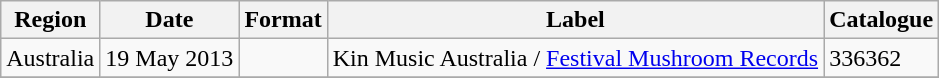<table class="wikitable plainrowheaders">
<tr>
<th scope="col">Region</th>
<th scope="col">Date</th>
<th scope="col">Format</th>
<th scope="col">Label</th>
<th scope="col">Catalogue</th>
</tr>
<tr>
<td>Australia</td>
<td>19 May 2013</td>
<td></td>
<td>Kin Music Australia / <a href='#'>Festival Mushroom Records</a></td>
<td>336362</td>
</tr>
<tr>
</tr>
</table>
